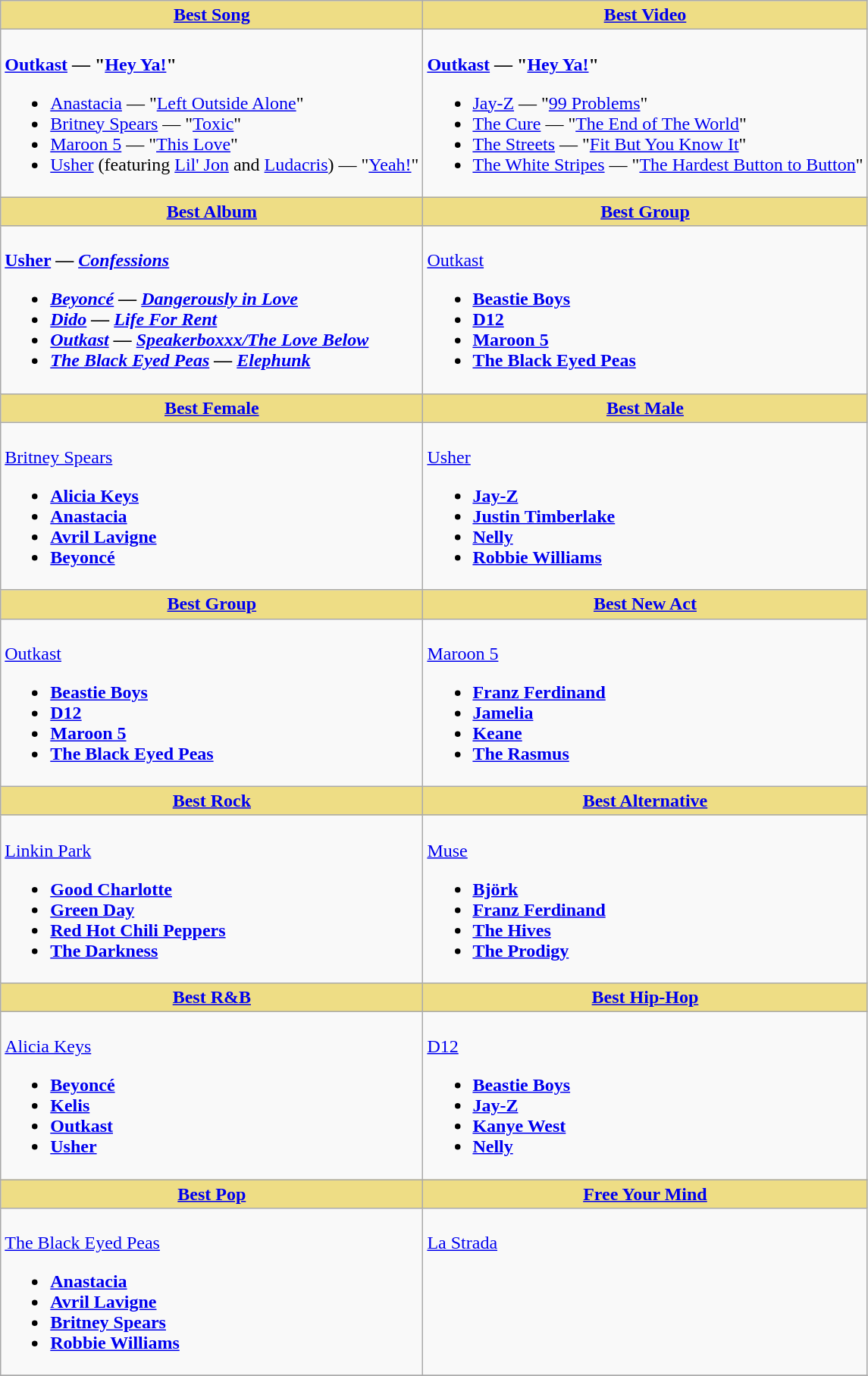<table class=wikitable style="width="100%">
<tr>
<th style="background:#EEDD85; width=50%"><a href='#'>Best Song</a></th>
<th style="background:#EEDD85; width=50%"><a href='#'>Best Video</a></th>
</tr>
<tr>
<td valign="top"><br><strong><a href='#'>Outkast</a> — "<a href='#'>Hey Ya!</a>"</strong><ul><li><a href='#'>Anastacia</a> — "<a href='#'>Left Outside Alone</a>"</li><li><a href='#'>Britney Spears</a> — "<a href='#'>Toxic</a>"</li><li><a href='#'>Maroon 5</a> — "<a href='#'>This Love</a>"</li><li><a href='#'>Usher</a> (featuring <a href='#'>Lil' Jon</a> and <a href='#'>Ludacris</a>) — "<a href='#'>Yeah!</a>"</li></ul></td>
<td valign="top"><br><strong><a href='#'>Outkast</a> — "<a href='#'>Hey Ya!</a>"</strong><ul><li><a href='#'>Jay-Z</a> — "<a href='#'>99 Problems</a>"</li><li><a href='#'>The Cure</a> — "<a href='#'>The End of The World</a>"</li><li><a href='#'>The Streets</a> — "<a href='#'>Fit But You Know It</a>"</li><li><a href='#'>The White Stripes</a> — "<a href='#'>The Hardest Button to Button</a>"</li></ul></td>
</tr>
<tr>
<th style="background:#EEDD85; width=50%"><a href='#'>Best Album</a></th>
<th style="background:#EEDD85; width=50%"><a href='#'>Best Group</a></th>
</tr>
<tr>
<td valign="top"><br><strong><a href='#'>Usher</a> — <em><a href='#'>Confessions</a><strong><em><ul><li><a href='#'>Beyoncé</a> — </em><a href='#'>Dangerously in Love</a><em></li><li><a href='#'>Dido</a> — </em><a href='#'>Life For Rent</a><em></li><li><a href='#'>Outkast</a> — </em><a href='#'>Speakerboxxx/The Love Below</a><em></li><li><a href='#'>The Black Eyed Peas</a> — </em><a href='#'>Elephunk</a><em></li></ul></td>
<td valign="top"><br></strong><a href='#'>Outkast</a><strong><ul><li><a href='#'>Beastie Boys</a></li><li><a href='#'>D12</a></li><li><a href='#'>Maroon 5</a></li><li><a href='#'>The Black Eyed Peas</a></li></ul></td>
</tr>
<tr>
<th style="background:#EEDD85; width=50%"><a href='#'>Best Female</a></th>
<th style="background:#EEDD85; width=50%"><a href='#'>Best Male</a></th>
</tr>
<tr>
<td valign="top"><br></strong><a href='#'>Britney Spears</a><strong><ul><li><a href='#'>Alicia Keys</a></li><li><a href='#'>Anastacia</a></li><li><a href='#'>Avril Lavigne</a></li><li><a href='#'>Beyoncé</a></li></ul></td>
<td valign="top"><br></strong><a href='#'>Usher</a><strong><ul><li><a href='#'>Jay-Z</a></li><li><a href='#'>Justin Timberlake</a></li><li><a href='#'>Nelly</a></li><li><a href='#'>Robbie Williams</a></li></ul></td>
</tr>
<tr>
<th style="background:#EEDD85; width=50%"><a href='#'>Best Group</a></th>
<th style="background:#EEDD85; width=50%"><a href='#'>Best New Act</a></th>
</tr>
<tr>
<td valign="top"><br></strong><a href='#'>Outkast</a><strong><ul><li><a href='#'>Beastie Boys</a></li><li><a href='#'>D12</a></li><li><a href='#'>Maroon 5</a></li><li><a href='#'>The Black Eyed Peas</a></li></ul></td>
<td valign="top"><br></strong><a href='#'>Maroon 5</a><strong><ul><li><a href='#'>Franz Ferdinand</a></li><li><a href='#'>Jamelia</a></li><li><a href='#'>Keane</a></li><li><a href='#'>The Rasmus</a></li></ul></td>
</tr>
<tr>
<th style="background:#EEDD85; width=50%"><a href='#'>Best Rock</a></th>
<th style="background:#EEDD85; width=50%"><a href='#'>Best Alternative</a></th>
</tr>
<tr>
<td valign="top"><br></strong><a href='#'>Linkin Park</a><strong><ul><li><a href='#'>Good Charlotte</a></li><li><a href='#'>Green Day</a></li><li><a href='#'>Red Hot Chili Peppers</a></li><li><a href='#'>The Darkness</a></li></ul></td>
<td valign="top"><br></strong><a href='#'>Muse</a><strong><ul><li><a href='#'>Björk</a></li><li><a href='#'>Franz Ferdinand</a></li><li><a href='#'>The Hives</a></li><li><a href='#'>The Prodigy</a></li></ul></td>
</tr>
<tr>
<th style="background:#EEDD85; width=50%"><a href='#'>Best R&B</a></th>
<th style="background:#EEDD85; width=50%"><a href='#'>Best Hip-Hop</a></th>
</tr>
<tr>
<td valign="top"><br></strong><a href='#'>Alicia Keys</a><strong><ul><li><a href='#'>Beyoncé</a></li><li><a href='#'>Kelis</a></li><li><a href='#'>Outkast</a></li><li><a href='#'>Usher</a></li></ul></td>
<td valign="top"><br></strong><a href='#'>D12</a><strong><ul><li><a href='#'>Beastie Boys</a></li><li><a href='#'>Jay-Z</a></li><li><a href='#'>Kanye West</a></li><li><a href='#'>Nelly</a></li></ul></td>
</tr>
<tr>
<th style="background:#EEDD85; width=50%"><a href='#'>Best Pop</a></th>
<th style="background:#EEDD85; width=50%"><a href='#'>Free Your Mind</a></th>
</tr>
<tr>
<td valign="top"><br></strong><a href='#'>The Black Eyed Peas</a><strong><ul><li><a href='#'>Anastacia</a></li><li><a href='#'>Avril Lavigne</a></li><li><a href='#'>Britney Spears</a></li><li><a href='#'>Robbie Williams</a></li></ul></td>
<td valign="top"><br></strong><a href='#'>La Strada</a><strong></td>
</tr>
<tr>
</tr>
</table>
